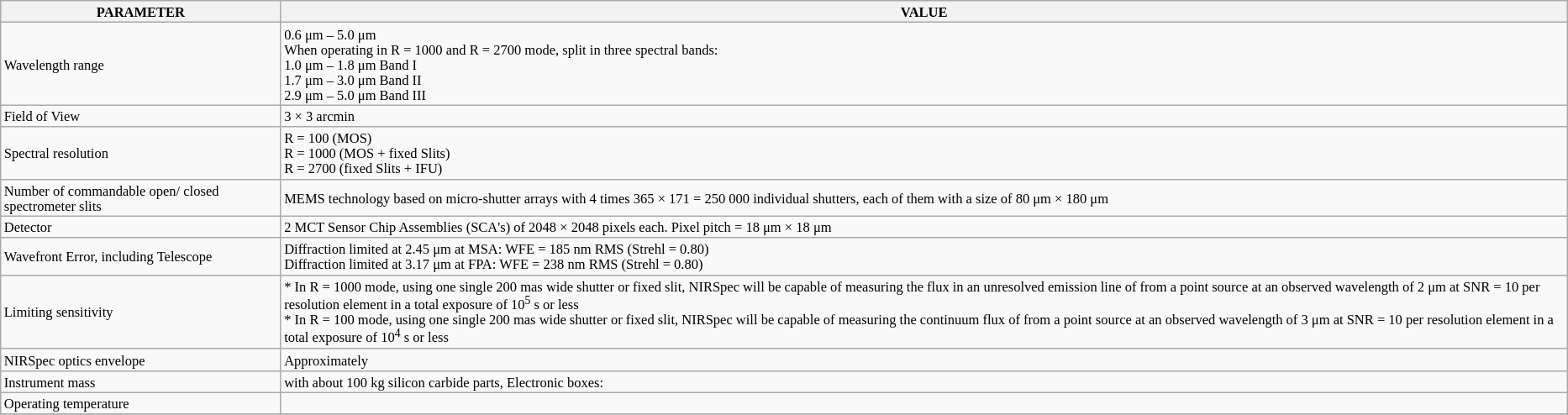<table class=wikitable style="text-align:left; font-size:11px; float:left; margin:10px">
<tr>
<th>PARAMETER</th>
<th>VALUE</th>
</tr>
<tr>
<td>Wavelength range</td>
<td>0.6 μm – 5.0 μm<br> When operating in R = 1000 and R = 2700 mode, split in three spectral bands:<br> 1.0 μm – 1.8 μm Band I<br> 1.7 μm – 3.0 μm Band II<br> 2.9 μm – 5.0 μm Band III</td>
</tr>
<tr>
<td>Field of View</td>
<td>3 × 3 arcmin</td>
</tr>
<tr>
<td>Spectral resolution</td>
<td>R = 100 (MOS)<br> R = 1000 (MOS + fixed Slits)<br> R = 2700 (fixed Slits + IFU)</td>
</tr>
<tr>
<td>Number of commandable open/ closed spectrometer slits</td>
<td>MEMS technology based on micro-shutter arrays with 4 times 365 × 171 = 250 000 individual shutters, each of them with a size of 80 μm × 180 μm</td>
</tr>
<tr>
<td>Detector</td>
<td>2 MCT Sensor Chip Assemblies (SCA's) of 2048 × 2048 pixels each. Pixel pitch = 18 μm × 18 μm</td>
</tr>
<tr>
<td>Wavefront Error, including Telescope</td>
<td>Diffraction limited at 2.45 μm at MSA: WFE = 185 nm RMS (Strehl = 0.80)<br>Diffraction limited at 3.17 μm at FPA: WFE = 238 nm RMS (Strehl = 0.80)</td>
</tr>
<tr>
<td>Limiting sensitivity</td>
<td>* In R = 1000 mode, using one single 200 mas wide shutter or fixed slit, NIRSpec will be capable of measuring the flux in an unresolved emission line of  from a point source at an observed wavelength of 2 μm at SNR = 10 per resolution element in a total exposure of 10<sup>5</sup> s or less<br> * In R = 100 mode, using one single 200 mas wide shutter or fixed slit, NIRSpec will be capable of measuring the continuum flux of  from a point source at an observed wavelength of 3 μm at SNR = 10 per resolution element in a total exposure of 10<sup>4</sup> s or less</td>
</tr>
<tr>
<td>NIRSpec optics envelope</td>
<td>Approximately </td>
</tr>
<tr>
<td>Instrument mass</td>
<td> with about 100 kg silicon carbide parts, Electronic boxes: </td>
</tr>
<tr>
<td>Operating temperature</td>
<td></td>
</tr>
<tr>
</tr>
</table>
